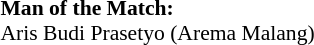<table width=100% style="font-size: 90%">
<tr>
<td><br><strong>Man of the Match:</strong><br> Aris Budi Prasetyo (Arema Malang)</td>
</tr>
</table>
